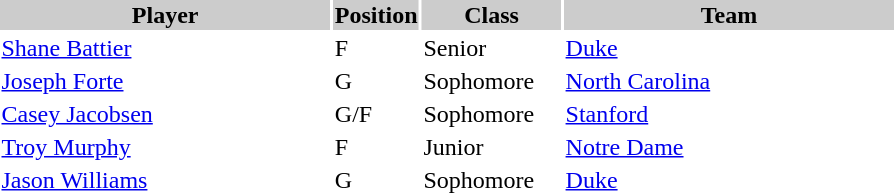<table style="width:600px" "border:'1' 'solid' 'gray'">
<tr>
<th bgcolor="#CCCCCC" style="width:40%">Player</th>
<th bgcolor="#CCCCCC" style="width:4%">Position</th>
<th bgcolor="#CCCCCC" style="width:16%">Class</th>
<th bgcolor="#CCCCCC" style="width:40%">Team</th>
</tr>
<tr>
<td><a href='#'>Shane Battier</a></td>
<td>F</td>
<td>Senior</td>
<td><a href='#'>Duke</a></td>
</tr>
<tr>
<td><a href='#'>Joseph Forte</a></td>
<td>G</td>
<td>Sophomore</td>
<td><a href='#'>North Carolina</a></td>
</tr>
<tr>
<td><a href='#'>Casey Jacobsen</a></td>
<td>G/F</td>
<td>Sophomore</td>
<td><a href='#'>Stanford</a></td>
</tr>
<tr>
<td><a href='#'>Troy Murphy</a></td>
<td>F</td>
<td>Junior</td>
<td><a href='#'>Notre Dame</a></td>
</tr>
<tr>
<td><a href='#'>Jason Williams</a></td>
<td>G</td>
<td>Sophomore</td>
<td><a href='#'>Duke</a></td>
</tr>
</table>
